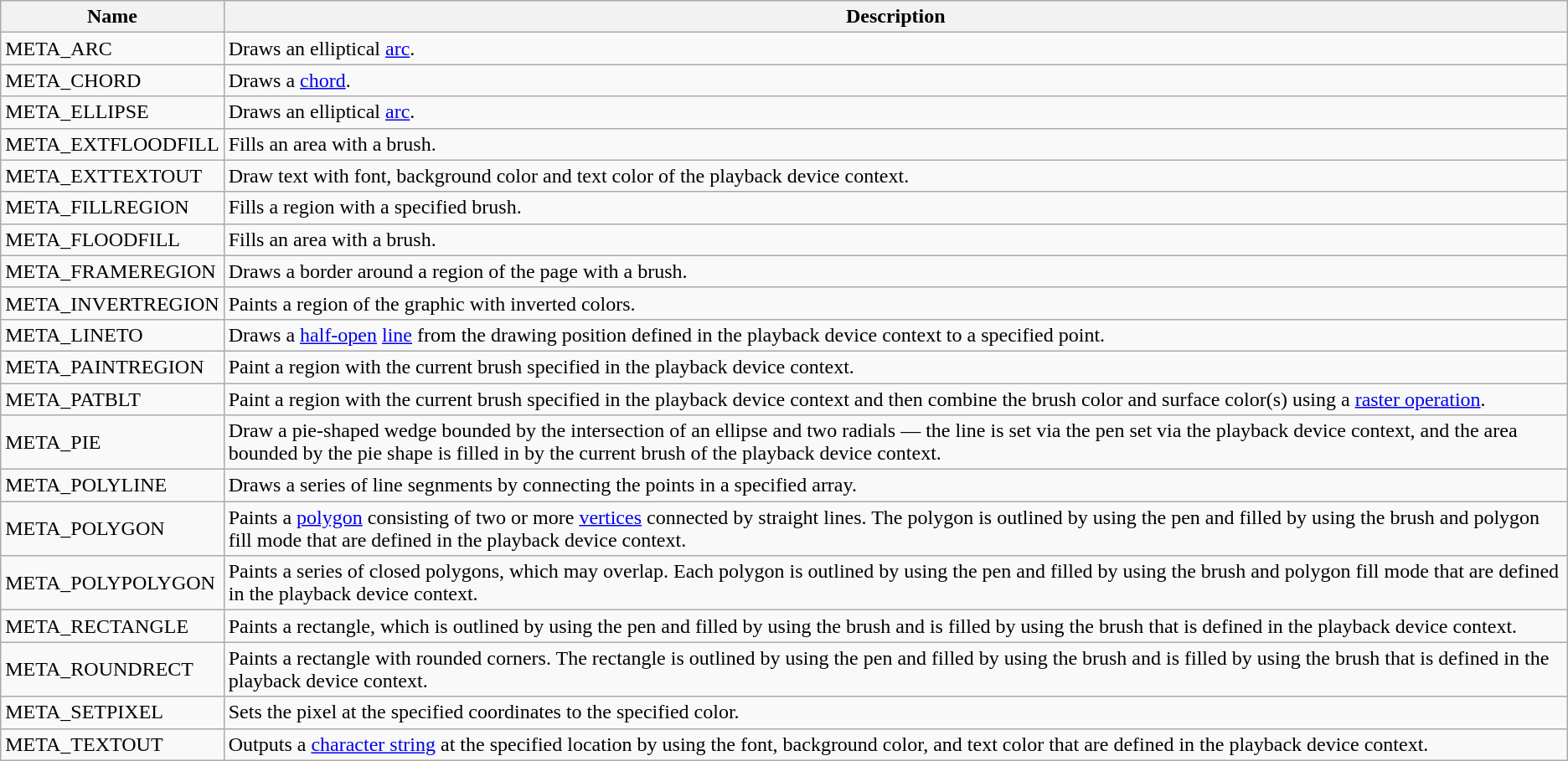<table class="wikitable">
<tr valign="bottom">
<th>Name</th>
<th>Description</th>
</tr>
<tr>
<td>META_ARC</td>
<td>Draws an elliptical <a href='#'>arc</a>.</td>
</tr>
<tr>
<td>META_CHORD</td>
<td>Draws a <a href='#'>chord</a>.</td>
</tr>
<tr>
<td>META_ELLIPSE</td>
<td>Draws an elliptical <a href='#'>arc</a>.</td>
</tr>
<tr>
<td>META_EXTFLOODFILL</td>
<td>Fills an area with a brush.</td>
</tr>
<tr>
<td>META_EXTTEXTOUT</td>
<td>Draw text with font, background color and text color of the playback device context.</td>
</tr>
<tr>
<td>META_FILLREGION</td>
<td>Fills a region with a specified brush.</td>
</tr>
<tr>
<td>META_FLOODFILL</td>
<td>Fills an area with a brush.</td>
</tr>
<tr>
<td>META_FRAMEREGION</td>
<td>Draws a border around a region of the page with a brush.</td>
</tr>
<tr>
<td>META_INVERTREGION</td>
<td>Paints a region of the graphic with inverted colors.</td>
</tr>
<tr>
<td>META_LINETO</td>
<td>Draws a <a href='#'>half-open</a> <a href='#'>line</a> from the drawing position defined in the playback device context to a specified point.</td>
</tr>
<tr>
<td>META_PAINTREGION</td>
<td>Paint a region with the current brush specified in the playback device context.</td>
</tr>
<tr>
<td>META_PATBLT</td>
<td>Paint a region with the current brush specified in the playback device context and then combine the brush color and surface color(s) using a <a href='#'>raster operation</a>.</td>
</tr>
<tr>
<td>META_PIE</td>
<td>Draw a pie-shaped wedge bounded by the intersection of an ellipse and two radials — the line is set via the pen set via the playback device context, and the area bounded by the pie shape is filled in by the current brush of the playback device context.</td>
</tr>
<tr>
<td>META_POLYLINE</td>
<td>Draws a series of line segnments by connecting the points in a specified array.</td>
</tr>
<tr>
<td>META_POLYGON</td>
<td>Paints a <a href='#'>polygon</a> consisting of two or more <a href='#'>vertices</a> connected by straight lines. The polygon is outlined by using the pen and filled by using the brush and polygon fill mode that are defined in the playback device context.</td>
</tr>
<tr>
<td>META_POLYPOLYGON</td>
<td>Paints a series of closed polygons, which may overlap. Each polygon is outlined by using the pen and filled by using the brush and polygon fill mode that are defined in the playback device context.</td>
</tr>
<tr>
<td>META_RECTANGLE</td>
<td>Paints a rectangle, which is outlined by using the pen and filled by using the brush and is filled by using the brush that is defined in the playback device context.</td>
</tr>
<tr>
<td>META_ROUNDRECT</td>
<td>Paints a rectangle with rounded corners. The rectangle is outlined by using the pen and filled by using the brush and is filled by using the brush that is defined in the playback device context.</td>
</tr>
<tr>
<td>META_SETPIXEL</td>
<td>Sets the pixel at the specified coordinates to the specified color.</td>
</tr>
<tr>
<td>META_TEXTOUT</td>
<td>Outputs a <a href='#'>character string</a> at the specified location by using the font, background color, and text color that are defined in the playback device context.</td>
</tr>
</table>
